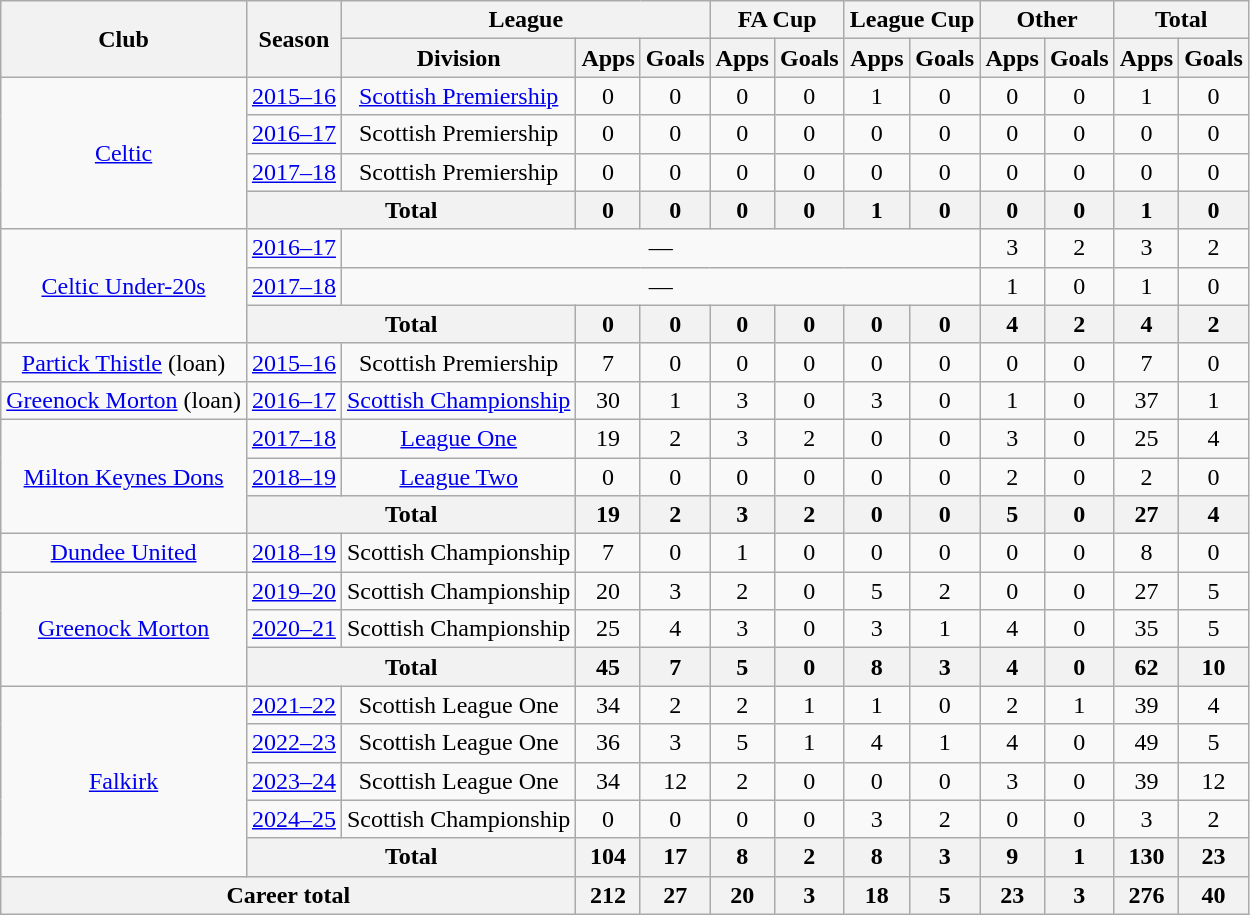<table class="wikitable" style="text-align: center;">
<tr>
<th rowspan="2">Club</th>
<th rowspan="2">Season</th>
<th colspan="3">League</th>
<th colspan="2">FA Cup</th>
<th colspan="2">League Cup</th>
<th colspan="2">Other</th>
<th colspan="2">Total</th>
</tr>
<tr>
<th>Division</th>
<th>Apps</th>
<th>Goals</th>
<th>Apps</th>
<th>Goals</th>
<th>Apps</th>
<th>Goals</th>
<th>Apps</th>
<th>Goals</th>
<th>Apps</th>
<th>Goals</th>
</tr>
<tr>
<td rowspan="4"><a href='#'>Celtic</a></td>
<td><a href='#'>2015–16</a></td>
<td><a href='#'>Scottish Premiership</a></td>
<td>0</td>
<td>0</td>
<td>0</td>
<td>0</td>
<td>1</td>
<td>0</td>
<td>0</td>
<td>0</td>
<td>1</td>
<td>0</td>
</tr>
<tr>
<td><a href='#'>2016–17</a></td>
<td>Scottish Premiership</td>
<td>0</td>
<td>0</td>
<td>0</td>
<td>0</td>
<td>0</td>
<td>0</td>
<td>0</td>
<td>0</td>
<td>0</td>
<td>0</td>
</tr>
<tr>
<td><a href='#'>2017–18</a></td>
<td>Scottish Premiership</td>
<td>0</td>
<td>0</td>
<td>0</td>
<td>0</td>
<td>0</td>
<td>0</td>
<td>0</td>
<td>0</td>
<td>0</td>
<td>0</td>
</tr>
<tr>
<th colspan="2">Total</th>
<th>0</th>
<th>0</th>
<th>0</th>
<th>0</th>
<th>1</th>
<th>0</th>
<th>0</th>
<th>0</th>
<th>1</th>
<th>0</th>
</tr>
<tr>
<td rowspan="3"><a href='#'>Celtic Under-20s</a></td>
<td><a href='#'>2016–17</a></td>
<td colspan="7">—</td>
<td>3</td>
<td>2</td>
<td>3</td>
<td>2</td>
</tr>
<tr>
<td><a href='#'>2017–18</a></td>
<td colspan="7">—</td>
<td>1</td>
<td>0</td>
<td>1</td>
<td>0</td>
</tr>
<tr>
<th colspan="2">Total</th>
<th>0</th>
<th>0</th>
<th>0</th>
<th>0</th>
<th>0</th>
<th>0</th>
<th>4</th>
<th>2</th>
<th>4</th>
<th>2</th>
</tr>
<tr>
<td><a href='#'>Partick Thistle</a> (loan)</td>
<td><a href='#'>2015–16</a></td>
<td>Scottish Premiership</td>
<td>7</td>
<td>0</td>
<td>0</td>
<td>0</td>
<td>0</td>
<td>0</td>
<td>0</td>
<td>0</td>
<td>7</td>
<td>0</td>
</tr>
<tr>
<td><a href='#'>Greenock Morton</a> (loan)</td>
<td><a href='#'>2016–17</a></td>
<td><a href='#'>Scottish Championship</a></td>
<td>30</td>
<td>1</td>
<td>3</td>
<td>0</td>
<td>3</td>
<td>0</td>
<td>1</td>
<td>0</td>
<td>37</td>
<td>1</td>
</tr>
<tr>
<td rowspan="3"><a href='#'>Milton Keynes Dons</a></td>
<td><a href='#'>2017–18</a></td>
<td><a href='#'>League One</a></td>
<td>19</td>
<td>2</td>
<td>3</td>
<td>2</td>
<td>0</td>
<td>0</td>
<td>3</td>
<td>0</td>
<td>25</td>
<td>4</td>
</tr>
<tr>
<td><a href='#'>2018–19</a></td>
<td><a href='#'>League Two</a></td>
<td>0</td>
<td>0</td>
<td>0</td>
<td>0</td>
<td>0</td>
<td>0</td>
<td>2</td>
<td>0</td>
<td>2</td>
<td>0</td>
</tr>
<tr>
<th colspan="2">Total</th>
<th>19</th>
<th>2</th>
<th>3</th>
<th>2</th>
<th>0</th>
<th>0</th>
<th>5</th>
<th>0</th>
<th>27</th>
<th>4</th>
</tr>
<tr>
<td><a href='#'>Dundee United</a></td>
<td><a href='#'>2018–19</a></td>
<td>Scottish Championship</td>
<td>7</td>
<td>0</td>
<td>1</td>
<td>0</td>
<td>0</td>
<td>0</td>
<td>0</td>
<td>0</td>
<td>8</td>
<td>0</td>
</tr>
<tr>
<td rowspan=3><a href='#'>Greenock Morton</a></td>
<td><a href='#'>2019–20</a></td>
<td>Scottish Championship</td>
<td>20</td>
<td>3</td>
<td>2</td>
<td>0</td>
<td>5</td>
<td>2</td>
<td>0</td>
<td>0</td>
<td>27</td>
<td>5</td>
</tr>
<tr>
<td><a href='#'>2020–21</a></td>
<td>Scottish Championship</td>
<td>25</td>
<td>4</td>
<td>3</td>
<td>0</td>
<td>3</td>
<td>1</td>
<td>4</td>
<td>0</td>
<td>35</td>
<td>5</td>
</tr>
<tr>
<th colspan=2>Total</th>
<th>45</th>
<th>7</th>
<th>5</th>
<th>0</th>
<th>8</th>
<th>3</th>
<th>4</th>
<th>0</th>
<th>62</th>
<th>10</th>
</tr>
<tr>
<td rowspan="5"><a href='#'>Falkirk</a></td>
<td><a href='#'>2021–22</a></td>
<td>Scottish League One</td>
<td>34</td>
<td>2</td>
<td>2</td>
<td>1</td>
<td>1</td>
<td>0</td>
<td>2</td>
<td>1</td>
<td>39</td>
<td>4</td>
</tr>
<tr>
<td><a href='#'>2022–23</a></td>
<td>Scottish League One</td>
<td>36</td>
<td>3</td>
<td>5</td>
<td>1</td>
<td>4</td>
<td>1</td>
<td>4</td>
<td>0</td>
<td>49</td>
<td>5</td>
</tr>
<tr>
<td><a href='#'>2023–24</a></td>
<td>Scottish League One</td>
<td>34</td>
<td>12</td>
<td>2</td>
<td>0</td>
<td>0</td>
<td>0</td>
<td>3</td>
<td>0</td>
<td>39</td>
<td>12</td>
</tr>
<tr>
<td><a href='#'>2024–25</a></td>
<td>Scottish Championship</td>
<td>0</td>
<td>0</td>
<td>0</td>
<td>0</td>
<td>3</td>
<td>2</td>
<td>0</td>
<td>0</td>
<td>3</td>
<td>2</td>
</tr>
<tr>
<th colspan=2>Total</th>
<th>104</th>
<th>17</th>
<th>8</th>
<th>2</th>
<th>8</th>
<th>3</th>
<th>9</th>
<th>1</th>
<th>130</th>
<th>23</th>
</tr>
<tr>
<th colspan="3">Career total</th>
<th>212</th>
<th>27</th>
<th>20</th>
<th>3</th>
<th>18</th>
<th>5</th>
<th>23</th>
<th>3</th>
<th>276</th>
<th>40</th>
</tr>
</table>
